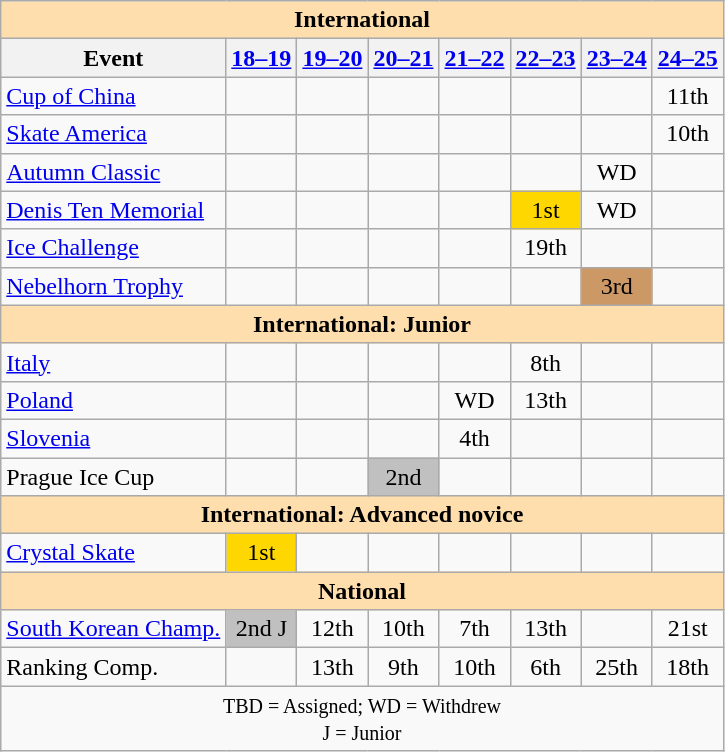<table class="wikitable" style="text-align:center">
<tr>
<th style="background-color: #ffdead; " colspan=8 align=center>International</th>
</tr>
<tr>
<th>Event</th>
<th><a href='#'>18–19</a></th>
<th><a href='#'>19–20</a></th>
<th><a href='#'>20–21</a></th>
<th><a href='#'>21–22</a></th>
<th><a href='#'>22–23</a></th>
<th><a href='#'>23–24</a></th>
<th><a href='#'>24–25</a></th>
</tr>
<tr>
<td align=left> <a href='#'>Cup of China</a></td>
<td></td>
<td></td>
<td></td>
<td></td>
<td></td>
<td></td>
<td>11th</td>
</tr>
<tr>
<td align=left> <a href='#'>Skate America</a></td>
<td></td>
<td></td>
<td></td>
<td></td>
<td></td>
<td></td>
<td>10th</td>
</tr>
<tr>
<td align=left> <a href='#'>Autumn Classic</a></td>
<td></td>
<td></td>
<td></td>
<td></td>
<td></td>
<td>WD</td>
<td></td>
</tr>
<tr>
<td align=left> <a href='#'>Denis Ten Memorial</a></td>
<td></td>
<td></td>
<td></td>
<td></td>
<td bgcolor=gold>1st</td>
<td>WD</td>
<td></td>
</tr>
<tr>
<td align=left> <a href='#'>Ice Challenge</a></td>
<td></td>
<td></td>
<td></td>
<td></td>
<td>19th</td>
<td></td>
<td></td>
</tr>
<tr>
<td align=left> <a href='#'>Nebelhorn Trophy</a></td>
<td></td>
<td></td>
<td></td>
<td></td>
<td></td>
<td bgcolor=cc9966>3rd</td>
<td></td>
</tr>
<tr>
<th style="background-color: #ffdead; " colspan=8 align=center>International: Junior</th>
</tr>
<tr>
<td align=left> <a href='#'>Italy</a></td>
<td></td>
<td></td>
<td></td>
<td></td>
<td>8th</td>
<td></td>
<td></td>
</tr>
<tr>
<td align=left> <a href='#'>Poland</a></td>
<td></td>
<td></td>
<td></td>
<td>WD</td>
<td>13th</td>
<td></td>
<td></td>
</tr>
<tr>
<td align=left> <a href='#'>Slovenia</a></td>
<td></td>
<td></td>
<td></td>
<td>4th</td>
<td></td>
<td></td>
<td></td>
</tr>
<tr>
<td align=left>Prague Ice Cup</td>
<td></td>
<td></td>
<td bgcolor=silver>2nd</td>
<td></td>
<td></td>
<td></td>
<td></td>
</tr>
<tr>
<th style="background-color: #ffdead; " colspan=8 align=center>International: Advanced novice</th>
</tr>
<tr>
<td align=left><a href='#'>Crystal Skate</a></td>
<td bgcolor=gold>1st</td>
<td></td>
<td></td>
<td></td>
<td></td>
<td></td>
<td></td>
</tr>
<tr>
<th style="background-color: #ffdead; " colspan=8 align=center>National</th>
</tr>
<tr>
<td align=left><a href='#'>South Korean Champ.</a></td>
<td bgcolor=silver>2nd J</td>
<td>12th</td>
<td>10th</td>
<td>7th</td>
<td>13th</td>
<td></td>
<td>21st</td>
</tr>
<tr>
<td align=left>Ranking Comp.</td>
<td></td>
<td>13th</td>
<td>9th</td>
<td>10th</td>
<td>6th</td>
<td>25th</td>
<td>18th</td>
</tr>
<tr>
<td colspan=8 align=center><small> TBD = Assigned; WD = Withdrew <br> J = Junior </small></td>
</tr>
</table>
